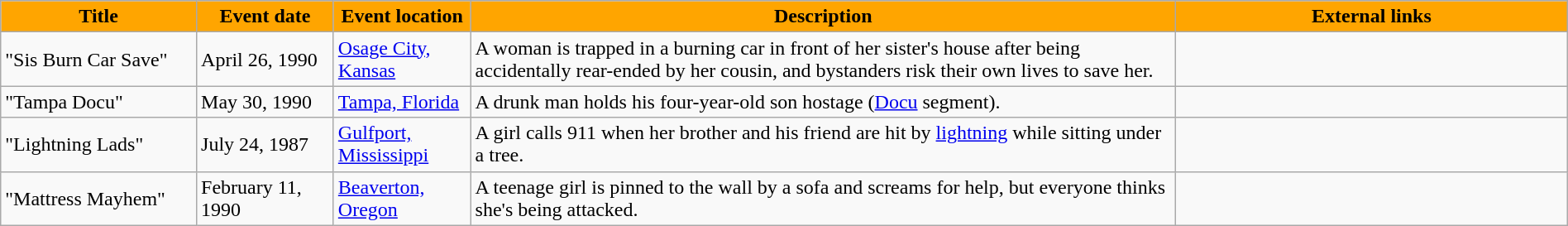<table class="wikitable" style="width: 100%;">
<tr>
<th style="background: #FFA500; color: #000000; width: 10%;">Title</th>
<th style="background: #FFA500; color: #000000; width: 7%;">Event date</th>
<th style="background: #FFA500; color: #000000; width: 7%;">Event location</th>
<th style="background: #FFA500; color: #000000; width: 36%;">Description</th>
<th style="background: #FFA500; color: #000000; width: 20%;">External links</th>
</tr>
<tr>
<td>"Sis Burn Car Save"</td>
<td>April 26, 1990</td>
<td><a href='#'>Osage City, Kansas</a></td>
<td>A woman is trapped in a burning car in front of her sister's house after being accidentally rear-ended by her cousin, and bystanders risk their own lives to save her.</td>
<td></td>
</tr>
<tr>
<td>"Tampa Docu"</td>
<td>May 30, 1990</td>
<td><a href='#'>Tampa, Florida</a></td>
<td>A drunk man holds his four-year-old son hostage (<a href='#'>Docu</a> segment).</td>
<td></td>
</tr>
<tr>
<td>"Lightning Lads"</td>
<td>July 24, 1987</td>
<td><a href='#'>Gulfport, Mississippi</a></td>
<td>A girl calls 911 when her brother and his friend are hit by <a href='#'>lightning</a> while sitting under a tree.</td>
<td></td>
</tr>
<tr>
<td>"Mattress Mayhem"</td>
<td>February 11, 1990</td>
<td><a href='#'>Beaverton, Oregon</a></td>
<td>A teenage girl is pinned to the wall by a sofa and screams for help, but everyone thinks she's being attacked.</td>
<td></td>
</tr>
</table>
